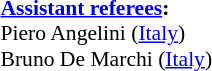<table style="width:100%; font-size:90%;">
<tr>
<td><br><strong><a href='#'>Assistant referees</a>:</strong>
<br>Piero Angelini (<a href='#'>Italy</a>)
<br>Bruno De Marchi (<a href='#'>Italy</a>)</td>
</tr>
</table>
